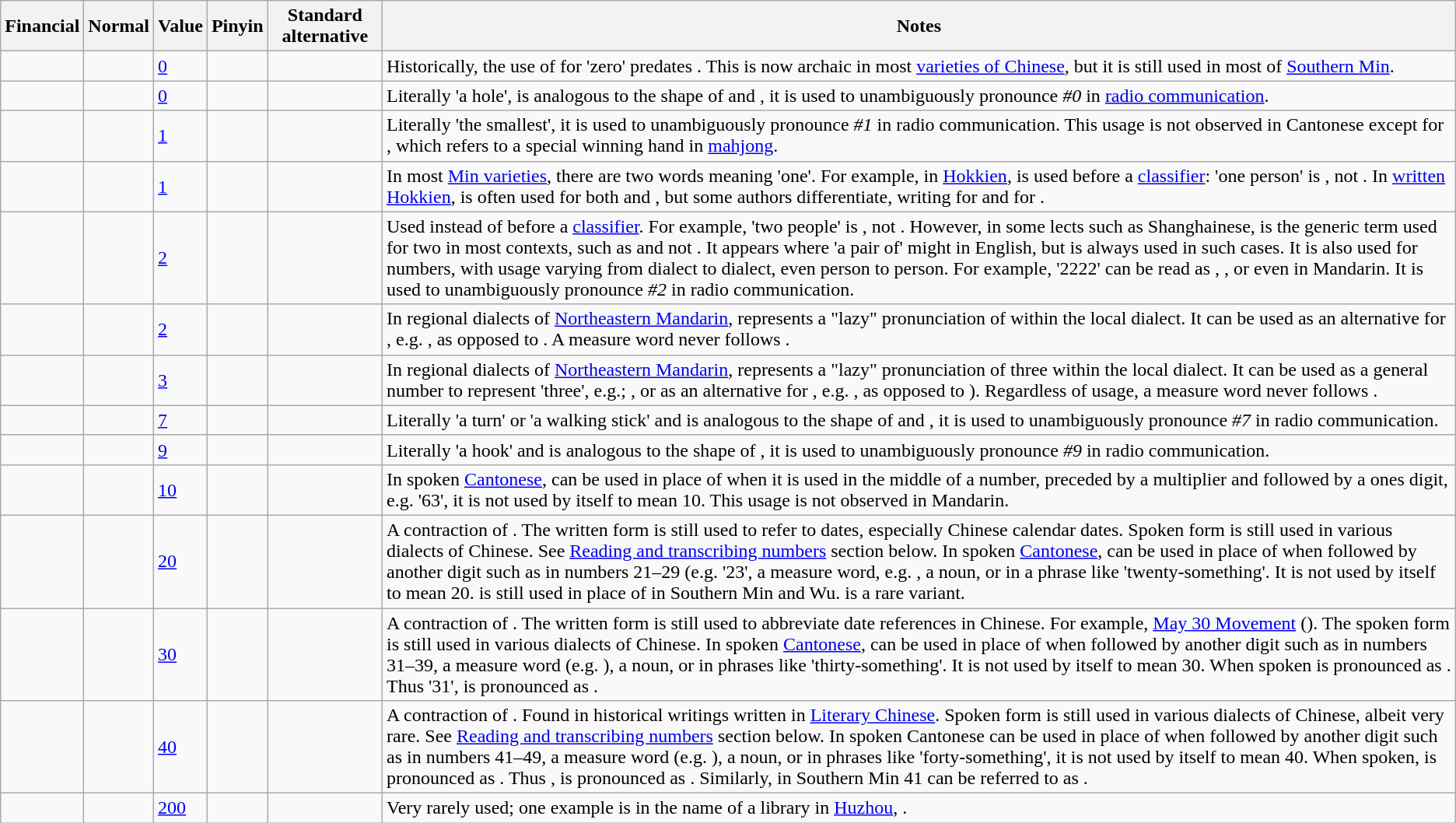<table class="wikitable">
<tr>
<th>Financial</th>
<th>Normal</th>
<th>Value</th>
<th>Pinyin</th>
<th>Standard alternative</th>
<th>Notes</th>
</tr>
<tr>
<td></td>
<td></td>
<td><a href='#'>0</a></td>
<td></td>
<td></td>
<td>Historically, the use of  for 'zero' predates . This is now archaic in most <a href='#'>varieties of Chinese</a>, but it is still used in most of <a href='#'>Southern Min</a>.</td>
</tr>
<tr>
<td></td>
<td></td>
<td><a href='#'>0</a></td>
<td></td>
<td></td>
<td>Literally 'a hole', is analogous to the shape of  and , it is used to unambiguously pronounce  <em>#0</em> in <a href='#'>radio communication</a>.</td>
</tr>
<tr>
<td></td>
<td></td>
<td><a href='#'>1</a></td>
<td></td>
<td></td>
<td>Literally 'the smallest', it is used to unambiguously pronounce  <em>#1</em> in radio communication. This usage is not observed in Cantonese except for , which refers to a special winning hand in <a href='#'>mahjong</a>.</td>
</tr>
<tr>
<td></td>
<td></td>
<td><a href='#'>1</a></td>
<td></td>
<td></td>
<td>In most <a href='#'>Min varieties</a>, there are two words meaning 'one'. For example, in <a href='#'>Hokkien</a>,  is used before a <a href='#'>classifier</a>: 'one person' is , not . In <a href='#'>written Hokkien</a>,  is often used for both  and , but some authors differentiate, writing  for  and  for .</td>
</tr>
<tr>
<td></td>
<td></td>
<td><a href='#'>2</a></td>
<td></td>
<td></td>
<td>Used instead of  before a <a href='#'>classifier</a>. For example, 'two people' is , not . However, in some lects such as Shanghainese,  is the generic term used for two in most contexts, such as  and not . It appears where 'a pair of' might in English, but  is always used in such cases. It is also used for numbers, with usage varying from dialect to dialect, even person to person. For example, '2222' can be read as , , or even  in Mandarin. It is used to unambiguously pronounce  <em>#2</em> in radio communication.</td>
</tr>
<tr>
<td></td>
<td></td>
<td><a href='#'>2</a></td>
<td></td>
<td></td>
<td>In regional dialects of <a href='#'>Northeastern Mandarin</a>,  represents a "lazy" pronunciation of  within the local dialect. It can be used as an alternative for , e.g. , as opposed to . A measure word never follows .</td>
</tr>
<tr>
<td></td>
<td></td>
<td><a href='#'>3</a></td>
<td></td>
<td></td>
<td>In regional dialects of <a href='#'>Northeastern Mandarin</a>,  represents a "lazy" pronunciation of three within the local dialect. It can be used as a general number to represent 'three', e.g.; , or as an alternative for , e.g. , as opposed to ). Regardless of usage, a measure word never follows .</td>
</tr>
<tr>
<td></td>
<td></td>
<td><a href='#'>7</a></td>
<td></td>
<td></td>
<td>Literally 'a turn' or 'a walking stick' and is analogous to the shape of  and , it is used to unambiguously pronounce  <em>#7</em> in radio communication.</td>
</tr>
<tr>
<td></td>
<td></td>
<td><a href='#'>9</a></td>
<td></td>
<td></td>
<td>Literally 'a hook' and is analogous to the shape of , it is used to unambiguously pronounce  <em>#9</em> in radio communication.</td>
</tr>
<tr>
<td></td>
<td></td>
<td><a href='#'>10</a></td>
<td></td>
<td></td>
<td>In spoken <a href='#'>Cantonese</a>,  can be used in place of  when it is used in the middle of a number, preceded by a multiplier and followed by a ones digit, e.g.  '63', it is not used by itself to mean 10. This usage is not observed in Mandarin.</td>
</tr>
<tr>
<td></td>
<td></td>
<td><a href='#'>20</a></td>
<td></td>
<td></td>
<td>A contraction of . The written form is still used to refer to dates, especially Chinese calendar dates. Spoken form is still used in various dialects of Chinese. See <a href='#'>Reading and transcribing numbers</a> section below. In spoken <a href='#'>Cantonese</a>,  can be used in place of  when followed by another digit such as in numbers 21–29 (e.g.  '23', a measure word, e.g. , a noun, or in a phrase like  'twenty-something'. It is not used by itself to mean 20.  is still used in place of  in Southern Min and Wu.  is a rare variant.</td>
</tr>
<tr>
<td></td>
<td></td>
<td><a href='#'>30</a></td>
<td></td>
<td></td>
<td>A contraction of . The written form is still used to abbreviate date references in Chinese. For example, <a href='#'>May 30 Movement</a> (). The spoken form is still used in various dialects of Chinese. In spoken <a href='#'>Cantonese</a>,  can be used in place of  when followed by another digit such as in numbers 31–39, a measure word (e.g. ), a noun, or in phrases like  'thirty-something'. It is not used by itself to mean 30. When spoken  is pronounced as . Thus  '31', is pronounced as .</td>
</tr>
<tr>
<td></td>
<td></td>
<td><a href='#'>40</a></td>
<td></td>
<td></td>
<td>A contraction of . Found in historical writings written in <a href='#'>Literary Chinese</a>. Spoken form is still used in various dialects of Chinese, albeit very rare. See <a href='#'>Reading and transcribing numbers</a> section below. In spoken Cantonese  can be used in place of  when followed by another digit such as in numbers 41–49, a measure word (e.g. ), a noun, or in phrases like  'forty-something', it is not used by itself to mean 40. When spoken,  is pronounced as . Thus , is pronounced as . Similarly, in Southern Min 41 can be referred to as .</td>
</tr>
<tr>
<td></td>
<td></td>
<td><a href='#'>200</a></td>
<td></td>
<td></td>
<td>Very rarely used; one example is in the name of a library in <a href='#'>Huzhou</a>, .</td>
</tr>
</table>
